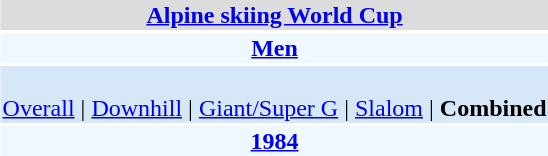<table align="right" class="toccolours" style="margin: 0 0 1em 1em;">
<tr>
<td colspan="2" align=center bgcolor=Gainsboro><strong><a href='#'>Alpine skiing World Cup</a></strong></td>
</tr>
<tr>
<td colspan="2" align=center bgcolor=AliceBlue><strong><a href='#'>Men</a></strong></td>
</tr>
<tr>
<td colspan="2" align=center bgcolor=D6E8F8><br><a href='#'>Overall</a> | 
<a href='#'>Downhill</a> | 
<a href='#'>Giant/Super G</a> | 
<a href='#'>Slalom</a> | 
<strong>Combined</strong></td>
</tr>
<tr>
<td colspan="2" align=center bgcolor=AliceBlue><strong><a href='#'>1984</a></strong></td>
</tr>
</table>
